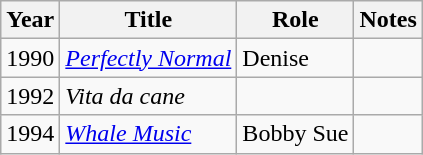<table class="wikitable sortable">
<tr>
<th>Year</th>
<th>Title</th>
<th>Role</th>
<th class="unsortable">Notes</th>
</tr>
<tr>
<td>1990</td>
<td><em><a href='#'>Perfectly Normal</a></em></td>
<td>Denise</td>
<td></td>
</tr>
<tr>
<td>1992</td>
<td><em>Vita da cane</em></td>
<td></td>
<td></td>
</tr>
<tr>
<td>1994</td>
<td><em><a href='#'>Whale Music</a></em></td>
<td>Bobby Sue</td>
<td></td>
</tr>
</table>
